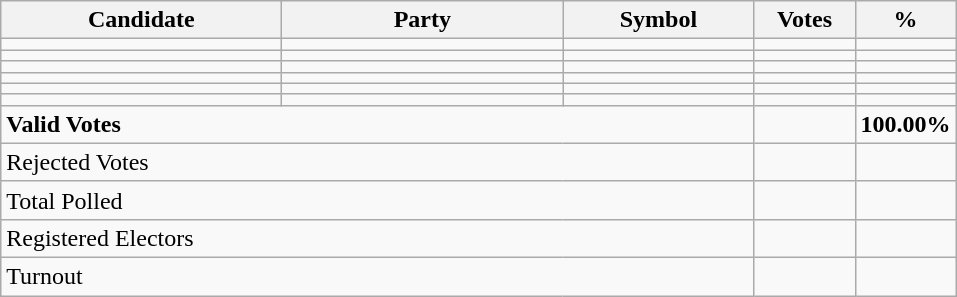<table class="wikitable" border="1" style="text-align:right;">
<tr>
<th align=left width="180">Candidate</th>
<th align=left width="180">Party</th>
<th align=left width="120">Symbol</th>
<th align=left width="60">Votes</th>
<th align=left width="60">%</th>
</tr>
<tr>
<td align=left></td>
<td align=left></td>
<td></td>
<td></td>
<td></td>
</tr>
<tr>
<td align=left></td>
<td align=left></td>
<td></td>
<td></td>
<td></td>
</tr>
<tr>
<td align=left></td>
<td align=left></td>
<td></td>
<td></td>
<td></td>
</tr>
<tr>
<td align=left></td>
<td align=left></td>
<td></td>
<td></td>
<td></td>
</tr>
<tr>
<td align=left></td>
<td align=left></td>
<td></td>
<td></td>
<td></td>
</tr>
<tr>
<td align=left></td>
<td align=left></td>
<td></td>
<td></td>
<td></td>
</tr>
<tr>
<td align=left colspan=3><strong>Valid Votes</strong></td>
<td><strong> </strong></td>
<td><strong>100.00%</strong></td>
</tr>
<tr>
<td align=left colspan=3>Rejected Votes</td>
<td></td>
<td></td>
</tr>
<tr>
<td align=left colspan=3>Total Polled</td>
<td></td>
<td></td>
</tr>
<tr>
<td align=left colspan=3>Registered Electors</td>
<td></td>
<td></td>
</tr>
<tr>
<td align=left colspan=3>Turnout</td>
<td></td>
</tr>
</table>
